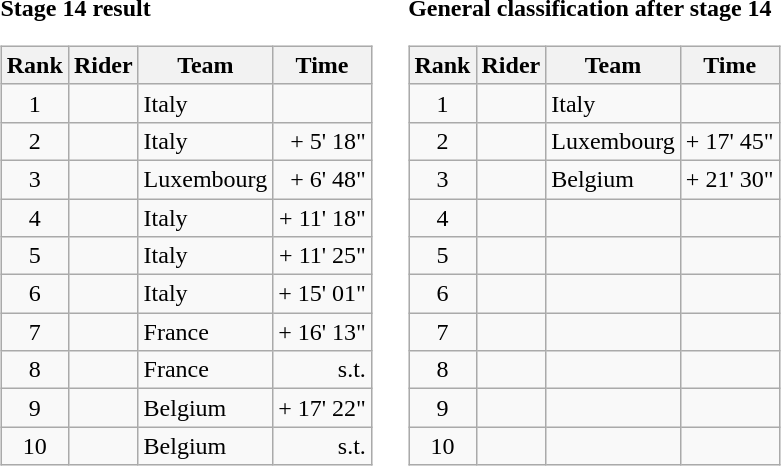<table>
<tr>
<td><strong>Stage 14 result</strong><br><table class="wikitable">
<tr>
<th scope="col">Rank</th>
<th scope="col">Rider</th>
<th scope="col">Team</th>
<th scope="col">Time</th>
</tr>
<tr>
<td style="text-align:center;">1</td>
<td></td>
<td>Italy</td>
<td style="text-align:right;"></td>
</tr>
<tr>
<td style="text-align:center;">2</td>
<td></td>
<td>Italy</td>
<td style="text-align:right;">+ 5' 18"</td>
</tr>
<tr>
<td style="text-align:center;">3</td>
<td></td>
<td>Luxembourg</td>
<td style="text-align:right;">+ 6' 48"</td>
</tr>
<tr>
<td style="text-align:center;">4</td>
<td></td>
<td>Italy</td>
<td style="text-align:right;">+ 11' 18"</td>
</tr>
<tr>
<td style="text-align:center;">5</td>
<td></td>
<td>Italy</td>
<td style="text-align:right;">+ 11' 25"</td>
</tr>
<tr>
<td style="text-align:center;">6</td>
<td></td>
<td>Italy</td>
<td style="text-align:right;">+ 15' 01"</td>
</tr>
<tr>
<td style="text-align:center;">7</td>
<td></td>
<td>France</td>
<td style="text-align:right;">+ 16' 13"</td>
</tr>
<tr>
<td style="text-align:center;">8</td>
<td></td>
<td>France</td>
<td style="text-align:right;">s.t.</td>
</tr>
<tr>
<td style="text-align:center;">9</td>
<td></td>
<td>Belgium</td>
<td style="text-align:right;">+ 17' 22"</td>
</tr>
<tr>
<td style="text-align:center;">10</td>
<td></td>
<td>Belgium</td>
<td style="text-align:right;">s.t.</td>
</tr>
</table>
</td>
<td></td>
<td><strong>General classification after stage 14</strong><br><table class="wikitable">
<tr>
<th scope="col">Rank</th>
<th scope="col">Rider</th>
<th scope="col">Team</th>
<th scope="col">Time</th>
</tr>
<tr>
<td style="text-align:center;">1</td>
<td></td>
<td>Italy</td>
<td style="text-align:right;"></td>
</tr>
<tr>
<td style="text-align:center;">2</td>
<td></td>
<td>Luxembourg</td>
<td style="text-align:right;">+ 17' 45"</td>
</tr>
<tr>
<td style="text-align:center;">3</td>
<td></td>
<td>Belgium</td>
<td style="text-align:right;">+ 21' 30"</td>
</tr>
<tr>
<td style="text-align:center;">4</td>
<td></td>
<td></td>
<td></td>
</tr>
<tr>
<td style="text-align:center;">5</td>
<td></td>
<td></td>
<td></td>
</tr>
<tr>
<td style="text-align:center;">6</td>
<td></td>
<td></td>
<td></td>
</tr>
<tr>
<td style="text-align:center;">7</td>
<td></td>
<td></td>
<td></td>
</tr>
<tr>
<td style="text-align:center;">8</td>
<td></td>
<td></td>
<td></td>
</tr>
<tr>
<td style="text-align:center;">9</td>
<td></td>
<td></td>
<td></td>
</tr>
<tr>
<td style="text-align:center;">10</td>
<td></td>
<td></td>
<td></td>
</tr>
</table>
</td>
</tr>
</table>
